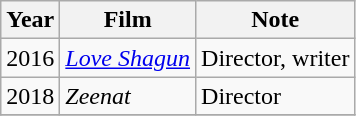<table class="wikitable sortable">
<tr>
<th>Year</th>
<th>Film</th>
<th>Note</th>
</tr>
<tr>
<td>2016</td>
<td><em><a href='#'>Love Shagun</a></em></td>
<td>Director, writer</td>
</tr>
<tr>
<td>2018</td>
<td><em>Zeenat</em></td>
<td>Director</td>
</tr>
<tr>
</tr>
</table>
